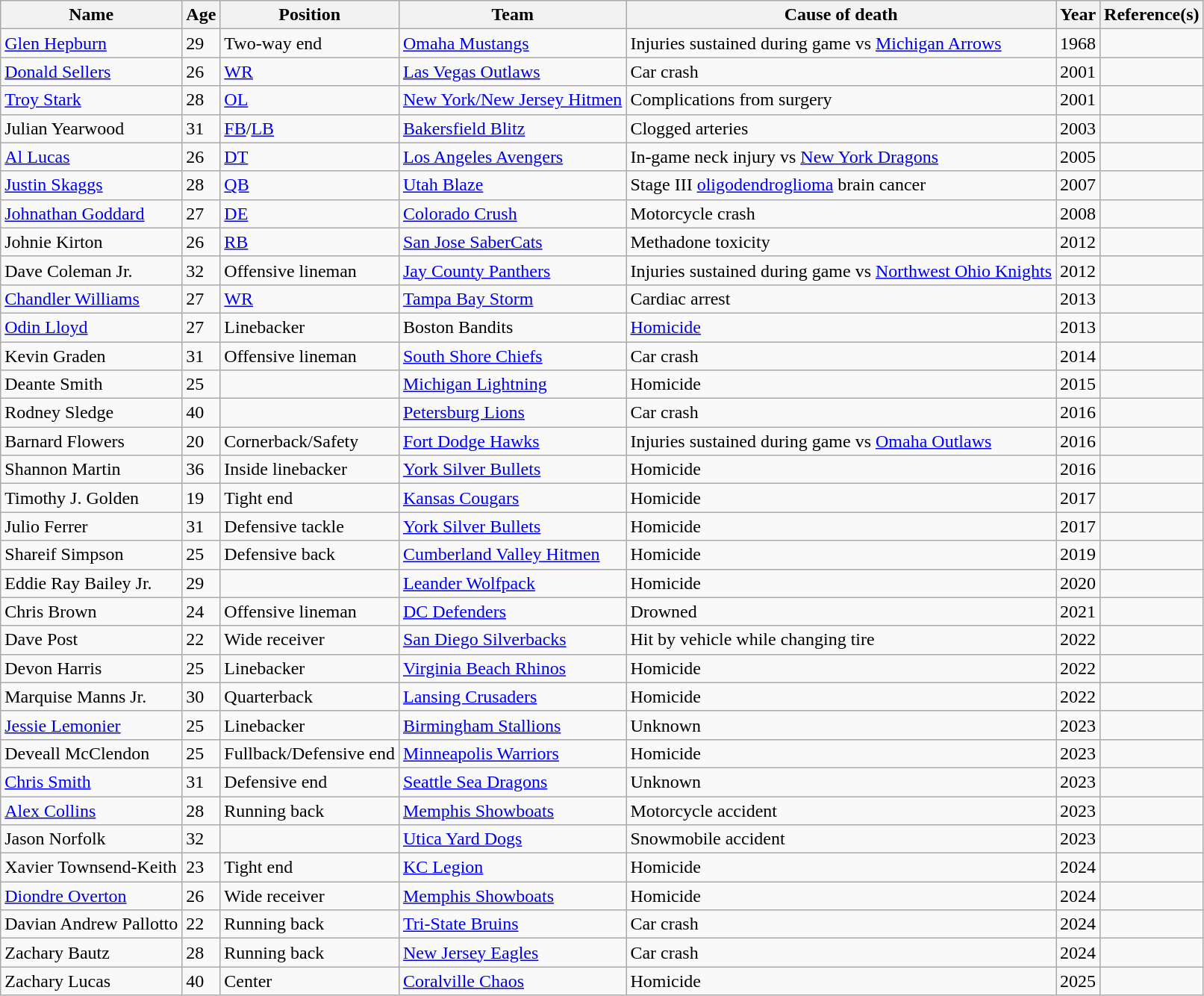<table class="wikitable sortable">
<tr>
<th>Name</th>
<th>Age</th>
<th>Position</th>
<th>Team</th>
<th>Cause of death</th>
<th>Year</th>
<th>Reference(s)</th>
</tr>
<tr>
<td><a href='#'>Glen Hepburn</a></td>
<td>29</td>
<td>Two-way end</td>
<td><a href='#'>Omaha Mustangs</a> </td>
<td>Injuries sustained during game vs <a href='#'>Michigan Arrows</a></td>
<td>1968</td>
<td></td>
</tr>
<tr>
<td><a href='#'>Donald Sellers</a></td>
<td>26</td>
<td><a href='#'>WR</a></td>
<td><a href='#'>Las Vegas Outlaws</a> </td>
<td>Car crash</td>
<td>2001</td>
<td></td>
</tr>
<tr>
<td><a href='#'>Troy Stark</a></td>
<td>28</td>
<td><a href='#'>OL</a></td>
<td><a href='#'>New York/New Jersey Hitmen</a> </td>
<td>Complications from surgery</td>
<td>2001</td>
<td></td>
</tr>
<tr>
<td>Julian Yearwood</td>
<td>31</td>
<td><a href='#'>FB</a>/<a href='#'>LB</a></td>
<td><a href='#'>Bakersfield Blitz</a> </td>
<td>Clogged arteries</td>
<td>2003</td>
<td></td>
</tr>
<tr>
<td><a href='#'>Al Lucas</a></td>
<td>26</td>
<td><a href='#'>DT</a></td>
<td><a href='#'>Los Angeles Avengers</a> </td>
<td>In-game neck injury vs <a href='#'>New York Dragons</a></td>
<td>2005</td>
<td></td>
</tr>
<tr>
<td><a href='#'>Justin Skaggs</a></td>
<td>28</td>
<td><a href='#'>QB</a></td>
<td><a href='#'>Utah Blaze</a> </td>
<td>Stage III <a href='#'>oligodendroglioma</a> brain cancer</td>
<td>2007</td>
<td></td>
</tr>
<tr>
<td><a href='#'>Johnathan Goddard</a></td>
<td>27</td>
<td><a href='#'>DE</a></td>
<td><a href='#'>Colorado Crush</a> </td>
<td>Motorcycle crash</td>
<td>2008</td>
<td></td>
</tr>
<tr>
<td>Johnie Kirton</td>
<td>26</td>
<td><a href='#'>RB</a></td>
<td><a href='#'>San Jose SaberCats</a> </td>
<td>Methadone toxicity</td>
<td>2012</td>
<td></td>
</tr>
<tr>
<td>Dave Coleman Jr.</td>
<td>32</td>
<td>Offensive lineman</td>
<td><a href='#'>Jay County Panthers</a></td>
<td>Injuries sustained during game vs <a href='#'>Northwest Ohio Knights</a></td>
<td>2012</td>
<td></td>
</tr>
<tr>
<td><a href='#'>Chandler Williams</a></td>
<td>27</td>
<td><a href='#'>WR</a></td>
<td><a href='#'>Tampa Bay Storm</a> </td>
<td>Cardiac arrest</td>
<td>2013</td>
<td></td>
</tr>
<tr>
<td><a href='#'>Odin Lloyd</a></td>
<td>27</td>
<td>Linebacker</td>
<td>Boston Bandits </td>
<td><a href='#'>Homicide</a></td>
<td>2013</td>
<td></td>
</tr>
<tr>
<td>Kevin Graden</td>
<td>31</td>
<td>Offensive lineman</td>
<td><a href='#'>South Shore Chiefs</a> </td>
<td>Car crash</td>
<td>2014</td>
<td></td>
</tr>
<tr>
<td>Deante Smith</td>
<td>25</td>
<td></td>
<td><a href='#'>Michigan Lightning</a></td>
<td>Homicide</td>
<td>2015</td>
<td></td>
</tr>
<tr>
<td>Rodney Sledge</td>
<td>40</td>
<td></td>
<td><a href='#'>Petersburg Lions</a></td>
<td>Car crash</td>
<td>2016</td>
<td></td>
</tr>
<tr>
<td>Barnard Flowers</td>
<td>20</td>
<td>Cornerback/Safety</td>
<td><a href='#'>Fort Dodge Hawks</a> </td>
<td>Injuries sustained during game vs <a href='#'>Omaha Outlaws</a></td>
<td>2016</td>
<td></td>
</tr>
<tr>
<td>Shannon Martin</td>
<td>36</td>
<td>Inside linebacker</td>
<td><a href='#'>York Silver Bullets</a></td>
<td>Homicide</td>
<td>2016</td>
<td></td>
</tr>
<tr>
<td>Timothy J. Golden</td>
<td>19</td>
<td>Tight end</td>
<td><a href='#'>Kansas Cougars</a></td>
<td>Homicide</td>
<td>2017</td>
<td></td>
</tr>
<tr>
<td>Julio Ferrer</td>
<td>31</td>
<td>Defensive tackle</td>
<td><a href='#'>York Silver Bullets</a></td>
<td>Homicide</td>
<td>2017</td>
<td></td>
</tr>
<tr>
<td>Shareif Simpson</td>
<td>25</td>
<td>Defensive back</td>
<td><a href='#'>Cumberland Valley Hitmen</a></td>
<td>Homicide</td>
<td>2019</td>
<td></td>
</tr>
<tr>
<td>Eddie Ray Bailey Jr.</td>
<td>29</td>
<td></td>
<td><a href='#'>Leander Wolfpack</a></td>
<td>Homicide</td>
<td>2020</td>
<td></td>
</tr>
<tr>
<td>Chris Brown</td>
<td>24</td>
<td>Offensive lineman</td>
<td><a href='#'>DC Defenders</a> </td>
<td>Drowned</td>
<td>2021</td>
<td></td>
</tr>
<tr>
<td>Dave Post</td>
<td>22</td>
<td>Wide receiver</td>
<td><a href='#'>San Diego Silverbacks</a> </td>
<td>Hit by vehicle while changing tire</td>
<td>2022</td>
<td></td>
</tr>
<tr>
<td>Devon Harris</td>
<td>25</td>
<td>Linebacker</td>
<td><a href='#'>Virginia Beach Rhinos</a></td>
<td>Homicide</td>
<td>2022</td>
<td></td>
</tr>
<tr>
<td>Marquise Manns Jr.</td>
<td>30</td>
<td>Quarterback</td>
<td><a href='#'>Lansing Crusaders</a></td>
<td>Homicide</td>
<td>2022</td>
<td></td>
</tr>
<tr>
<td><a href='#'>Jessie Lemonier</a></td>
<td>25</td>
<td>Linebacker</td>
<td><a href='#'>Birmingham Stallions</a> </td>
<td>Unknown</td>
<td>2023</td>
<td></td>
</tr>
<tr>
<td>Deveall McClendon</td>
<td>25</td>
<td>Fullback/Defensive end</td>
<td><a href='#'>Minneapolis Warriors</a> </td>
<td>Homicide</td>
<td>2023</td>
<td></td>
</tr>
<tr>
<td><a href='#'>Chris Smith</a></td>
<td>31</td>
<td>Defensive end</td>
<td><a href='#'>Seattle Sea Dragons</a> </td>
<td>Unknown</td>
<td>2023</td>
<td></td>
</tr>
<tr>
<td><a href='#'>Alex Collins</a></td>
<td>28</td>
<td>Running back</td>
<td><a href='#'>Memphis Showboats</a> </td>
<td>Motorcycle accident</td>
<td>2023</td>
<td></td>
</tr>
<tr>
<td>Jason Norfolk</td>
<td>32</td>
<td></td>
<td><a href='#'>Utica Yard Dogs</a> </td>
<td>Snowmobile accident</td>
<td>2023</td>
<td></td>
</tr>
<tr>
<td>Xavier Townsend-Keith</td>
<td>23</td>
<td>Tight end</td>
<td><a href='#'>KC Legion</a></td>
<td>Homicide</td>
<td>2024</td>
<td></td>
</tr>
<tr>
<td><a href='#'>Diondre Overton</a></td>
<td>26</td>
<td>Wide receiver</td>
<td><a href='#'>Memphis Showboats</a> </td>
<td>Homicide</td>
<td>2024</td>
<td></td>
</tr>
<tr>
<td>Davian Andrew Pallotto</td>
<td>22</td>
<td>Running back</td>
<td><a href='#'>Tri-State Bruins</a> </td>
<td>Car crash</td>
<td>2024</td>
<td></td>
</tr>
<tr>
<td>Zachary Bautz</td>
<td>28</td>
<td>Running back</td>
<td><a href='#'>New Jersey Eagles</a> </td>
<td>Car crash</td>
<td>2024</td>
<td></td>
</tr>
<tr>
<td>Zachary Lucas</td>
<td>40</td>
<td>Center</td>
<td><a href='#'>Coralville Chaos</a> </td>
<td>Homicide</td>
<td>2025</td>
<td></td>
</tr>
</table>
